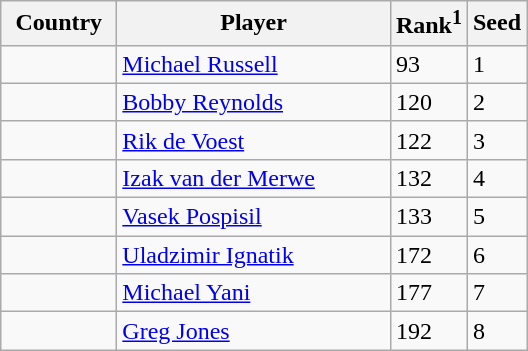<table class="sortable wikitable">
<tr>
<th width="70">Country</th>
<th width="175">Player</th>
<th>Rank<sup>1</sup></th>
<th>Seed</th>
</tr>
<tr>
<td></td>
<td><a href='#'>Michael Russell</a></td>
<td>93</td>
<td>1</td>
</tr>
<tr>
<td></td>
<td><a href='#'>Bobby Reynolds</a></td>
<td>120</td>
<td>2</td>
</tr>
<tr>
<td></td>
<td><a href='#'>Rik de Voest</a></td>
<td>122</td>
<td>3</td>
</tr>
<tr>
<td></td>
<td><a href='#'>Izak van der Merwe</a></td>
<td>132</td>
<td>4</td>
</tr>
<tr>
<td></td>
<td><a href='#'>Vasek Pospisil</a></td>
<td>133</td>
<td>5</td>
</tr>
<tr>
<td></td>
<td><a href='#'>Uladzimir Ignatik</a></td>
<td>172</td>
<td>6</td>
</tr>
<tr>
<td></td>
<td><a href='#'>Michael Yani</a></td>
<td>177</td>
<td>7</td>
</tr>
<tr>
<td></td>
<td><a href='#'>Greg Jones</a></td>
<td>192</td>
<td>8</td>
</tr>
</table>
